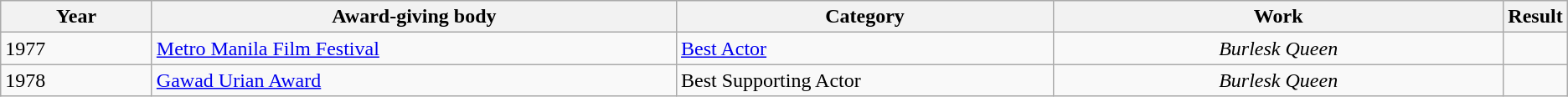<table | class="wikitable">
<tr>
<th width="10%">Year</th>
<th width="35%">Award-giving body</th>
<th width="25%">Category</th>
<th width="30%">Work</th>
<th width="10%">Result</th>
</tr>
<tr>
<td>1977</td>
<td align="left"><a href='#'>Metro Manila Film Festival</a></td>
<td align="left"><a href='#'>Best Actor</a></td>
<td align="center"><em>Burlesk Queen</em></td>
<td></td>
</tr>
<tr>
<td>1978</td>
<td align="left"><a href='#'>Gawad Urian Award</a></td>
<td align="left">Best Supporting Actor</td>
<td align="center"><em>Burlesk Queen</em></td>
<td></td>
</tr>
</table>
